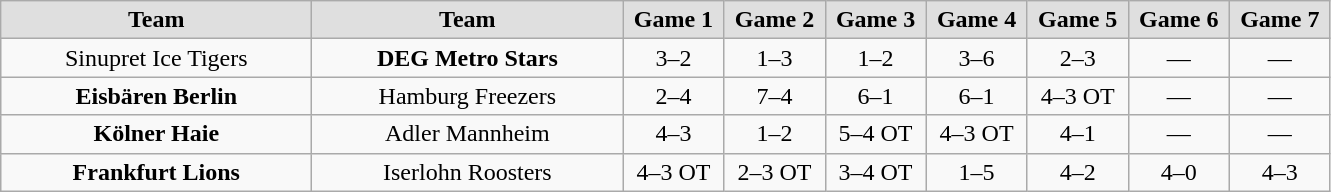<table class="wikitable">
<tr style="text-align:center; background:#dfdfdf;">
<td style="width:200px; "><strong>Team</strong></td>
<td style="width:200px; "><strong>Team</strong></td>
<td style="width:60px; "><strong>Game 1</strong></td>
<td style="width:60px; "><strong>Game 2</strong></td>
<td style="width:60px; "><strong>Game 3</strong></td>
<td style="width:60px; "><strong>Game 4</strong></td>
<td style="width:60px; "><strong>Game 5</strong></td>
<td style="width:60px; "><strong>Game 6</strong></td>
<td style="width:60px; "><strong>Game 7</strong></td>
</tr>
<tr style="text-align:center;">
<td>Sinupret Ice Tigers</td>
<td><strong>DEG Metro Stars</strong></td>
<td>3–2</td>
<td>1–3</td>
<td>1–2</td>
<td>3–6</td>
<td>2–3</td>
<td>—</td>
<td>—</td>
</tr>
<tr style="text-align:center;">
<td><strong>Eisbären Berlin</strong></td>
<td>Hamburg Freezers</td>
<td>2–4</td>
<td>7–4</td>
<td>6–1</td>
<td>6–1</td>
<td>4–3 OT</td>
<td>—</td>
<td>—</td>
</tr>
<tr style="text-align:center;">
<td><strong>Kölner Haie</strong></td>
<td>Adler Mannheim</td>
<td>4–3</td>
<td>1–2</td>
<td>5–4 OT</td>
<td>4–3 OT</td>
<td>4–1</td>
<td>—</td>
<td>—</td>
</tr>
<tr style="text-align:center;">
<td><strong>Frankfurt Lions</strong></td>
<td>Iserlohn Roosters</td>
<td>4–3 OT</td>
<td>2–3 OT</td>
<td>3–4 OT</td>
<td>1–5</td>
<td>4–2</td>
<td>4–0</td>
<td>4–3</td>
</tr>
</table>
